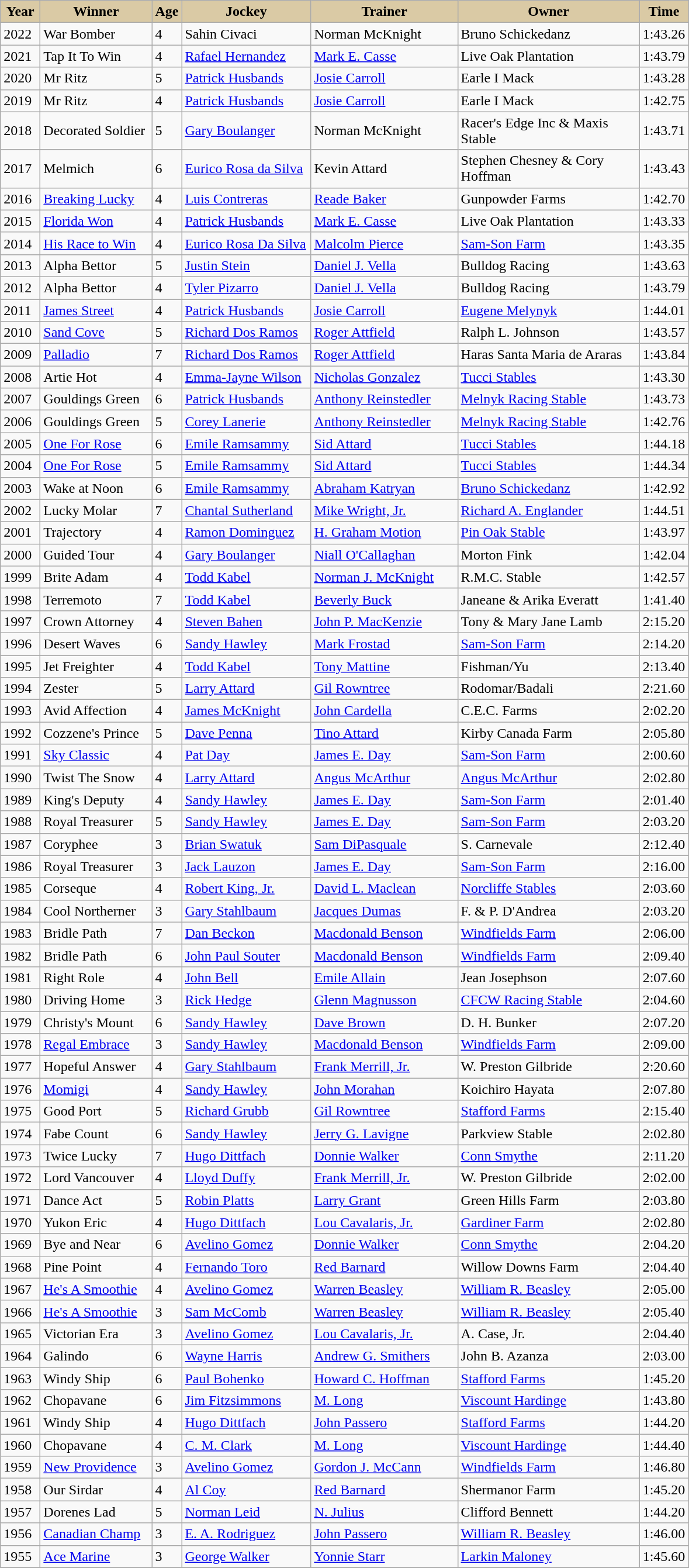<table class="wikitable sortable">
<tr>
<th style="background-color:#DACAA5; width:38px">Year<br></th>
<th style="background-color:#DACAA5; width:120px">Winner<br></th>
<th style="background-color:#DACAA5; width:20px">Age<br></th>
<th style="background-color:#DACAA5; width:140px">Jockey<br></th>
<th style="background-color:#DACAA5; width:160px">Trainer<br></th>
<th style="background-color:#DACAA5; width:200px">Owner<br></th>
<th style="background-color:#DACAA5">Time</th>
</tr>
<tr>
<td>2022</td>
<td>War Bomber</td>
<td>4</td>
<td>Sahin Civaci</td>
<td>Norman McKnight</td>
<td>Bruno Schickedanz</td>
<td>1:43.26</td>
</tr>
<tr>
<td>2021</td>
<td>Tap It To Win</td>
<td>4</td>
<td><a href='#'>Rafael Hernandez</a></td>
<td><a href='#'>Mark E. Casse</a></td>
<td>Live Oak Plantation</td>
<td>1:43.79</td>
</tr>
<tr>
<td>2020</td>
<td>Mr Ritz</td>
<td>5</td>
<td><a href='#'>Patrick Husbands</a></td>
<td><a href='#'>Josie Carroll</a></td>
<td>Earle I Mack</td>
<td>1:43.28</td>
</tr>
<tr>
<td>2019</td>
<td>Mr Ritz</td>
<td>4</td>
<td><a href='#'>Patrick Husbands</a></td>
<td><a href='#'>Josie Carroll</a></td>
<td>Earle I Mack</td>
<td>1:42.75</td>
</tr>
<tr>
<td>2018</td>
<td>Decorated Soldier</td>
<td>5</td>
<td><a href='#'>Gary Boulanger</a></td>
<td>Norman McKnight</td>
<td>Racer's Edge Inc & Maxis Stable</td>
<td>1:43.71</td>
</tr>
<tr>
<td>2017</td>
<td>Melmich</td>
<td>6</td>
<td><a href='#'>Eurico Rosa da Silva</a></td>
<td>Kevin Attard</td>
<td>Stephen Chesney & Cory Hoffman</td>
<td>1:43.43</td>
</tr>
<tr>
<td>2016</td>
<td><a href='#'>Breaking Lucky</a></td>
<td>4</td>
<td><a href='#'>Luis Contreras</a></td>
<td><a href='#'>Reade Baker</a></td>
<td>Gunpowder Farms</td>
<td>1:42.70</td>
</tr>
<tr>
<td>2015</td>
<td><a href='#'>Florida Won</a></td>
<td>4</td>
<td><a href='#'>Patrick Husbands</a></td>
<td><a href='#'>Mark E. Casse</a></td>
<td>Live Oak Plantation</td>
<td>1:43.33</td>
</tr>
<tr>
<td>2014</td>
<td><a href='#'>His Race to Win</a></td>
<td>4</td>
<td><a href='#'>Eurico Rosa Da Silva</a></td>
<td><a href='#'>Malcolm Pierce</a></td>
<td><a href='#'>Sam-Son Farm</a></td>
<td>1:43.35</td>
</tr>
<tr>
<td>2013</td>
<td>Alpha Bettor</td>
<td>5</td>
<td><a href='#'>Justin Stein</a></td>
<td><a href='#'>Daniel J. Vella</a></td>
<td>Bulldog Racing</td>
<td>1:43.63</td>
</tr>
<tr>
<td>2012</td>
<td>Alpha Bettor</td>
<td>4</td>
<td><a href='#'>Tyler Pizarro</a></td>
<td><a href='#'>Daniel J. Vella</a></td>
<td>Bulldog Racing</td>
<td>1:43.79</td>
</tr>
<tr>
<td>2011</td>
<td><a href='#'>James Street</a></td>
<td>4</td>
<td><a href='#'>Patrick Husbands</a></td>
<td><a href='#'>Josie Carroll</a></td>
<td><a href='#'>Eugene Melynyk</a></td>
<td>1:44.01</td>
</tr>
<tr>
<td>2010</td>
<td><a href='#'>Sand Cove</a></td>
<td>5</td>
<td><a href='#'>Richard Dos Ramos</a></td>
<td><a href='#'>Roger Attfield</a></td>
<td>Ralph L. Johnson</td>
<td>1:43.57</td>
</tr>
<tr>
<td>2009</td>
<td><a href='#'>Palladio</a></td>
<td>7</td>
<td><a href='#'>Richard Dos Ramos</a></td>
<td><a href='#'>Roger Attfield</a></td>
<td>Haras Santa Maria de Araras</td>
<td>1:43.84</td>
</tr>
<tr>
<td>2008</td>
<td>Artie Hot</td>
<td>4</td>
<td><a href='#'>Emma-Jayne Wilson</a></td>
<td><a href='#'>Nicholas Gonzalez</a></td>
<td><a href='#'>Tucci Stables</a></td>
<td>1:43.30</td>
</tr>
<tr>
<td>2007</td>
<td>Gouldings Green</td>
<td>6</td>
<td><a href='#'>Patrick Husbands</a></td>
<td><a href='#'>Anthony Reinstedler</a></td>
<td><a href='#'>Melnyk Racing Stable</a></td>
<td>1:43.73</td>
</tr>
<tr>
<td>2006</td>
<td>Gouldings Green</td>
<td>5</td>
<td><a href='#'>Corey Lanerie</a></td>
<td><a href='#'>Anthony Reinstedler</a></td>
<td><a href='#'>Melnyk Racing Stable</a></td>
<td>1:42.76</td>
</tr>
<tr>
<td>2005</td>
<td><a href='#'>One For Rose</a></td>
<td>6</td>
<td><a href='#'>Emile Ramsammy</a></td>
<td><a href='#'>Sid Attard</a></td>
<td><a href='#'>Tucci Stables</a></td>
<td>1:44.18</td>
</tr>
<tr>
<td>2004</td>
<td><a href='#'>One For Rose</a></td>
<td>5</td>
<td><a href='#'>Emile Ramsammy</a></td>
<td><a href='#'>Sid Attard</a></td>
<td><a href='#'>Tucci Stables</a></td>
<td>1:44.34</td>
</tr>
<tr>
<td>2003</td>
<td>Wake at Noon</td>
<td>6</td>
<td><a href='#'>Emile Ramsammy</a></td>
<td><a href='#'>Abraham Katryan</a></td>
<td><a href='#'>Bruno Schickedanz</a></td>
<td>1:42.92</td>
</tr>
<tr>
<td>2002</td>
<td>Lucky Molar</td>
<td>7</td>
<td><a href='#'>Chantal Sutherland</a></td>
<td><a href='#'>Mike Wright, Jr.</a></td>
<td><a href='#'>Richard A. Englander</a></td>
<td>1:44.51</td>
</tr>
<tr>
<td>2001</td>
<td>Trajectory</td>
<td>4</td>
<td><a href='#'>Ramon Dominguez</a></td>
<td><a href='#'>H. Graham Motion</a></td>
<td><a href='#'>Pin Oak Stable</a></td>
<td>1:43.97</td>
</tr>
<tr>
<td>2000</td>
<td>Guided Tour</td>
<td>4</td>
<td><a href='#'>Gary Boulanger</a></td>
<td><a href='#'>Niall O'Callaghan</a></td>
<td>Morton Fink</td>
<td>1:42.04</td>
</tr>
<tr>
<td>1999</td>
<td>Brite Adam</td>
<td>4</td>
<td><a href='#'>Todd Kabel</a></td>
<td><a href='#'>Norman J. McKnight</a></td>
<td>R.M.C. Stable</td>
<td>1:42.57</td>
</tr>
<tr>
<td>1998</td>
<td>Terremoto</td>
<td>7</td>
<td><a href='#'>Todd Kabel</a></td>
<td><a href='#'>Beverly Buck</a></td>
<td>Janeane & Arika Everatt</td>
<td>1:41.40</td>
</tr>
<tr>
<td>1997</td>
<td>Crown Attorney</td>
<td>4</td>
<td><a href='#'>Steven Bahen</a></td>
<td><a href='#'>John P. MacKenzie</a></td>
<td>Tony & Mary Jane Lamb</td>
<td>2:15.20</td>
</tr>
<tr>
<td>1996</td>
<td>Desert Waves</td>
<td>6</td>
<td><a href='#'>Sandy Hawley</a></td>
<td><a href='#'>Mark Frostad</a></td>
<td><a href='#'>Sam-Son Farm</a></td>
<td>2:14.20</td>
</tr>
<tr>
<td>1995</td>
<td>Jet Freighter</td>
<td>4</td>
<td><a href='#'>Todd Kabel</a></td>
<td><a href='#'>Tony Mattine</a></td>
<td>Fishman/Yu</td>
<td>2:13.40</td>
</tr>
<tr>
<td>1994</td>
<td>Zester</td>
<td>5</td>
<td><a href='#'>Larry Attard</a></td>
<td><a href='#'>Gil Rowntree</a></td>
<td>Rodomar/Badali</td>
<td>2:21.60</td>
</tr>
<tr>
<td>1993</td>
<td>Avid Affection</td>
<td>4</td>
<td><a href='#'>James McKnight</a></td>
<td><a href='#'>John Cardella</a></td>
<td>C.E.C. Farms</td>
<td>2:02.20</td>
</tr>
<tr>
<td>1992</td>
<td>Cozzene's Prince</td>
<td>5</td>
<td><a href='#'>Dave Penna</a></td>
<td><a href='#'>Tino Attard</a></td>
<td>Kirby Canada Farm</td>
<td>2:05.80</td>
</tr>
<tr>
<td>1991</td>
<td><a href='#'>Sky Classic</a></td>
<td>4</td>
<td><a href='#'>Pat Day</a></td>
<td><a href='#'>James E. Day</a></td>
<td><a href='#'>Sam-Son Farm</a></td>
<td>2:00.60</td>
</tr>
<tr>
<td>1990</td>
<td>Twist The Snow</td>
<td>4</td>
<td><a href='#'>Larry Attard</a></td>
<td><a href='#'>Angus McArthur</a></td>
<td><a href='#'>Angus McArthur</a></td>
<td>2:02.80</td>
</tr>
<tr>
<td>1989</td>
<td>King's Deputy</td>
<td>4</td>
<td><a href='#'>Sandy Hawley</a></td>
<td><a href='#'>James E. Day</a></td>
<td><a href='#'>Sam-Son Farm</a></td>
<td>2:01.40</td>
</tr>
<tr>
<td>1988</td>
<td>Royal Treasurer</td>
<td>5</td>
<td><a href='#'>Sandy Hawley</a></td>
<td><a href='#'>James E. Day</a></td>
<td><a href='#'>Sam-Son Farm</a></td>
<td>2:03.20</td>
</tr>
<tr>
<td>1987</td>
<td>Coryphee</td>
<td>3</td>
<td><a href='#'>Brian Swatuk</a></td>
<td><a href='#'>Sam DiPasquale</a></td>
<td>S. Carnevale</td>
<td>2:12.40</td>
</tr>
<tr>
<td>1986</td>
<td>Royal Treasurer</td>
<td>3</td>
<td><a href='#'>Jack Lauzon</a></td>
<td><a href='#'>James E. Day</a></td>
<td><a href='#'>Sam-Son Farm</a></td>
<td>2:16.00</td>
</tr>
<tr>
<td>1985</td>
<td>Corseque</td>
<td>4</td>
<td><a href='#'>Robert King, Jr.</a></td>
<td><a href='#'>David L. Maclean</a></td>
<td><a href='#'>Norcliffe Stables</a></td>
<td>2:03.60</td>
</tr>
<tr>
<td>1984</td>
<td>Cool Northerner</td>
<td>3</td>
<td><a href='#'>Gary Stahlbaum</a></td>
<td><a href='#'>Jacques Dumas</a></td>
<td>F. & P. D'Andrea</td>
<td>2:03.20</td>
</tr>
<tr>
<td>1983</td>
<td>Bridle Path</td>
<td>7</td>
<td><a href='#'>Dan Beckon</a></td>
<td><a href='#'>Macdonald Benson</a></td>
<td><a href='#'>Windfields Farm</a></td>
<td>2:06.00</td>
</tr>
<tr>
<td>1982</td>
<td>Bridle Path</td>
<td>6</td>
<td><a href='#'>John Paul Souter</a></td>
<td><a href='#'>Macdonald Benson</a></td>
<td><a href='#'>Windfields Farm</a></td>
<td>2:09.40</td>
</tr>
<tr>
<td>1981</td>
<td>Right Role</td>
<td>4</td>
<td><a href='#'>John Bell</a></td>
<td><a href='#'>Emile Allain</a></td>
<td>Jean Josephson</td>
<td>2:07.60</td>
</tr>
<tr>
<td>1980</td>
<td>Driving Home</td>
<td>3</td>
<td><a href='#'>Rick Hedge</a></td>
<td><a href='#'>Glenn Magnusson</a></td>
<td><a href='#'>CFCW Racing Stable</a></td>
<td>2:04.60</td>
</tr>
<tr>
<td>1979</td>
<td>Christy's Mount</td>
<td>6</td>
<td><a href='#'>Sandy Hawley</a></td>
<td><a href='#'>Dave Brown</a></td>
<td>D. H. Bunker</td>
<td>2:07.20</td>
</tr>
<tr>
<td>1978</td>
<td><a href='#'>Regal Embrace</a></td>
<td>3</td>
<td><a href='#'>Sandy Hawley</a></td>
<td><a href='#'>Macdonald Benson</a></td>
<td><a href='#'>Windfields Farm</a></td>
<td>2:09.00</td>
</tr>
<tr>
<td>1977</td>
<td>Hopeful Answer</td>
<td>4</td>
<td><a href='#'>Gary Stahlbaum</a></td>
<td><a href='#'>Frank Merrill, Jr.</a></td>
<td>W. Preston Gilbride</td>
<td>2:20.60</td>
</tr>
<tr>
<td>1976</td>
<td><a href='#'>Momigi</a></td>
<td>4</td>
<td><a href='#'>Sandy Hawley</a></td>
<td><a href='#'>John Morahan</a></td>
<td>Koichiro Hayata</td>
<td>2:07.80</td>
</tr>
<tr>
<td>1975</td>
<td>Good Port</td>
<td>5</td>
<td><a href='#'>Richard Grubb</a></td>
<td><a href='#'>Gil Rowntree</a></td>
<td><a href='#'>Stafford Farms</a></td>
<td>2:15.40</td>
</tr>
<tr>
<td>1974</td>
<td>Fabe Count</td>
<td>6</td>
<td><a href='#'>Sandy Hawley</a></td>
<td><a href='#'>Jerry G. Lavigne</a></td>
<td>Parkview Stable</td>
<td>2:02.80</td>
</tr>
<tr>
<td>1973</td>
<td>Twice Lucky</td>
<td>7</td>
<td><a href='#'>Hugo Dittfach</a></td>
<td><a href='#'>Donnie Walker</a></td>
<td><a href='#'>Conn Smythe</a></td>
<td>2:11.20</td>
</tr>
<tr>
<td>1972</td>
<td>Lord Vancouver</td>
<td>4</td>
<td><a href='#'>Lloyd Duffy</a></td>
<td><a href='#'>Frank Merrill, Jr.</a></td>
<td>W. Preston Gilbride</td>
<td>2:02.00</td>
</tr>
<tr>
<td>1971</td>
<td>Dance Act</td>
<td>5</td>
<td><a href='#'>Robin Platts</a></td>
<td><a href='#'>Larry Grant</a></td>
<td>Green Hills Farm</td>
<td>2:03.80</td>
</tr>
<tr>
<td>1970</td>
<td>Yukon Eric</td>
<td>4</td>
<td><a href='#'>Hugo Dittfach</a></td>
<td><a href='#'>Lou Cavalaris, Jr.</a></td>
<td><a href='#'>Gardiner Farm</a></td>
<td>2:02.80</td>
</tr>
<tr>
<td>1969</td>
<td>Bye and Near</td>
<td>6</td>
<td><a href='#'>Avelino Gomez</a></td>
<td><a href='#'>Donnie Walker</a></td>
<td><a href='#'>Conn Smythe</a></td>
<td>2:04.20</td>
</tr>
<tr>
<td>1968</td>
<td>Pine Point</td>
<td>4</td>
<td><a href='#'>Fernando Toro</a></td>
<td><a href='#'>Red Barnard</a></td>
<td>Willow Downs Farm</td>
<td>2:04.40</td>
</tr>
<tr>
<td>1967</td>
<td><a href='#'>He's A Smoothie</a></td>
<td>4</td>
<td><a href='#'>Avelino Gomez</a></td>
<td><a href='#'>Warren Beasley</a></td>
<td><a href='#'>William R. Beasley</a></td>
<td>2:05.00</td>
</tr>
<tr>
<td>1966</td>
<td><a href='#'>He's A Smoothie</a></td>
<td>3</td>
<td><a href='#'>Sam McComb</a></td>
<td><a href='#'>Warren Beasley</a></td>
<td><a href='#'>William R. Beasley</a></td>
<td>2:05.40</td>
</tr>
<tr>
<td>1965</td>
<td>Victorian Era</td>
<td>3</td>
<td><a href='#'>Avelino Gomez</a></td>
<td><a href='#'>Lou Cavalaris, Jr.</a></td>
<td>A. Case, Jr.</td>
<td>2:04.40</td>
</tr>
<tr>
<td>1964</td>
<td>Galindo</td>
<td>6</td>
<td><a href='#'>Wayne Harris</a></td>
<td><a href='#'>Andrew G. Smithers</a></td>
<td>John B. Azanza</td>
<td>2:03.00</td>
</tr>
<tr>
<td>1963</td>
<td>Windy Ship</td>
<td>6</td>
<td><a href='#'>Paul Bohenko</a></td>
<td><a href='#'>Howard C. Hoffman</a></td>
<td><a href='#'>Stafford Farms</a></td>
<td>1:45.20</td>
</tr>
<tr>
<td>1962</td>
<td>Chopavane</td>
<td>6</td>
<td><a href='#'>Jim Fitzsimmons</a></td>
<td><a href='#'>M. Long</a></td>
<td><a href='#'>Viscount Hardinge</a></td>
<td>1:43.80</td>
</tr>
<tr>
<td>1961</td>
<td>Windy Ship</td>
<td>4</td>
<td><a href='#'>Hugo Dittfach</a></td>
<td><a href='#'>John Passero</a></td>
<td><a href='#'>Stafford Farms</a></td>
<td>1:44.20</td>
</tr>
<tr>
<td>1960</td>
<td>Chopavane</td>
<td>4</td>
<td><a href='#'>C. M. Clark</a></td>
<td><a href='#'>M. Long</a></td>
<td><a href='#'>Viscount Hardinge</a></td>
<td>1:44.40</td>
</tr>
<tr>
<td>1959</td>
<td><a href='#'>New Providence</a></td>
<td>3</td>
<td><a href='#'>Avelino Gomez</a></td>
<td><a href='#'>Gordon J. McCann</a></td>
<td><a href='#'>Windfields Farm</a></td>
<td>1:46.80</td>
</tr>
<tr>
<td>1958</td>
<td>Our Sirdar</td>
<td>4</td>
<td><a href='#'>Al Coy</a></td>
<td><a href='#'>Red Barnard</a></td>
<td>Shermanor Farm</td>
<td>1:45.20</td>
</tr>
<tr>
<td>1957</td>
<td>Dorenes Lad</td>
<td>5</td>
<td><a href='#'>Norman Leid</a></td>
<td><a href='#'>N. Julius</a></td>
<td>Clifford Bennett</td>
<td>1:44.20</td>
</tr>
<tr>
<td>1956</td>
<td><a href='#'>Canadian Champ</a></td>
<td>3</td>
<td><a href='#'>E. A. Rodriguez</a></td>
<td><a href='#'>John Passero</a></td>
<td><a href='#'>William R. Beasley</a></td>
<td>1:46.00</td>
</tr>
<tr>
<td>1955</td>
<td><a href='#'>Ace Marine</a></td>
<td>3</td>
<td><a href='#'>George Walker</a></td>
<td><a href='#'>Yonnie Starr</a></td>
<td><a href='#'>Larkin Maloney</a></td>
<td>1:45.60</td>
</tr>
<tr>
</tr>
</table>
